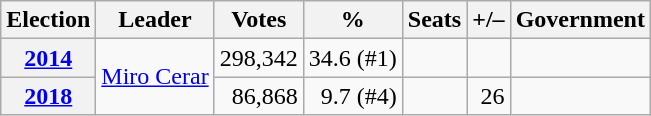<table class=wikitable style="text-align: right;">
<tr>
<th>Election</th>
<th>Leader</th>
<th>Votes</th>
<th>%</th>
<th>Seats</th>
<th>+/–</th>
<th>Government</th>
</tr>
<tr>
<th><a href='#'>2014</a></th>
<td align=left rowspan="2"><a href='#'>Miro Cerar</a></td>
<td>298,342</td>
<td>34.6 (#1)</td>
<td></td>
<td></td>
<td></td>
</tr>
<tr>
<th><a href='#'>2018</a></th>
<td>86,868</td>
<td>9.7 (#4)</td>
<td></td>
<td> 26</td>
<td></td>
</tr>
</table>
